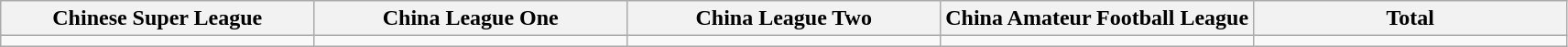<table class="wikitable">
<tr>
<th width="20%">Chinese Super League</th>
<th width="20%">China League One</th>
<th width="20%">China League Two</th>
<th width="20%">China Amateur Football League</th>
<th width="20%">Total</th>
</tr>
<tr>
<td></td>
<td></td>
<td></td>
<td></td>
<td></td>
</tr>
</table>
